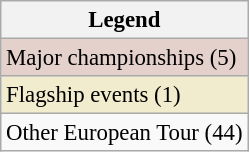<table class="wikitable" style="font-size:95%;">
<tr>
<th>Legend</th>
</tr>
<tr style="background:#e5d1cb;">
<td>Major championships (5)</td>
</tr>
<tr style="background:#f2ecce;">
<td>Flagship events (1)</td>
</tr>
<tr>
<td>Other European Tour (44)</td>
</tr>
</table>
